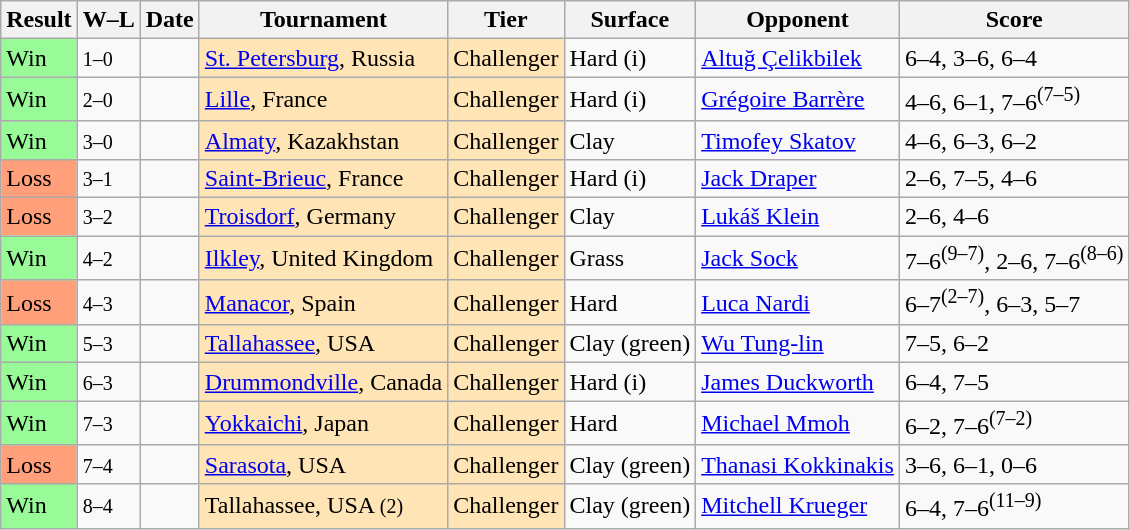<table class="sortable wikitable nowrap">
<tr>
<th>Result</th>
<th class="unsortable">W–L</th>
<th>Date</th>
<th>Tournament</th>
<th>Tier</th>
<th>Surface</th>
<th>Opponent</th>
<th class="unsortable">Score</th>
</tr>
<tr>
<td bgcolor=98fb98>Win</td>
<td><small>1–0</small></td>
<td><a href='#'></a></td>
<td style="background:moccasin;"><a href='#'>St. Petersburg</a>, Russia</td>
<td style="background:moccasin;">Challenger</td>
<td>Hard (i)</td>
<td> <a href='#'>Altuğ Çelikbilek</a></td>
<td>6–4, 3–6, 6–4</td>
</tr>
<tr>
<td bgcolor=98fb98>Win</td>
<td><small>2–0</small></td>
<td><a href='#'></a></td>
<td style="background:moccasin;"><a href='#'>Lille</a>, France</td>
<td style="background:moccasin;">Challenger</td>
<td>Hard (i)</td>
<td> <a href='#'>Grégoire Barrère</a></td>
<td>4–6, 6–1, 7–6<sup>(7–5)</sup></td>
</tr>
<tr>
<td bgcolor=98fb98>Win</td>
<td><small>3–0</small></td>
<td><a href='#'></a></td>
<td style="background:moccasin;"><a href='#'>Almaty</a>, Kazakhstan</td>
<td style="background:moccasin;">Challenger</td>
<td>Clay</td>
<td> <a href='#'>Timofey Skatov</a></td>
<td>4–6, 6–3, 6–2</td>
</tr>
<tr>
<td bgcolor=ffa07a>Loss</td>
<td><small>3–1</small></td>
<td><a href='#'></a></td>
<td style="background:moccasin;"><a href='#'>Saint-Brieuc</a>, France</td>
<td style="background:moccasin;">Challenger</td>
<td>Hard (i)</td>
<td> <a href='#'>Jack Draper</a></td>
<td>2–6, 7–5, 4–6</td>
</tr>
<tr>
<td bgcolor=ffa07a>Loss</td>
<td><small>3–2</small></td>
<td><a href='#'></a></td>
<td style="background:moccasin;"><a href='#'>Troisdorf</a>, Germany</td>
<td style="background:moccasin;">Challenger</td>
<td>Clay</td>
<td> <a href='#'>Lukáš Klein</a></td>
<td>2–6, 4–6</td>
</tr>
<tr>
<td bgcolor=98fb98>Win</td>
<td><small>4–2</small></td>
<td><a href='#'></a></td>
<td style="background:moccasin;"><a href='#'>Ilkley</a>, United Kingdom</td>
<td style="background:moccasin;">Challenger</td>
<td>Grass</td>
<td> <a href='#'>Jack Sock</a></td>
<td>7–6<sup>(9–7)</sup>, 2–6, 7–6<sup>(8–6)</sup></td>
</tr>
<tr>
<td bgcolor=ffa07a>Loss</td>
<td><small>4–3</small></td>
<td><a href='#'></a></td>
<td style="background:moccasin;"><a href='#'>Manacor</a>, Spain</td>
<td style="background:moccasin;">Challenger</td>
<td>Hard</td>
<td> <a href='#'>Luca Nardi</a></td>
<td>6–7<sup>(2–7)</sup>, 6–3, 5–7</td>
</tr>
<tr>
<td bgcolor=98fb98>Win</td>
<td><small>5–3</small></td>
<td><a href='#'></a></td>
<td style="background:moccasin;"><a href='#'>Tallahassee</a>, USA</td>
<td style="background:moccasin;">Challenger</td>
<td>Clay (green)</td>
<td> <a href='#'>Wu Tung-lin</a></td>
<td>7–5, 6–2</td>
</tr>
<tr>
<td bgcolor=98fb98>Win</td>
<td><small>6–3</small></td>
<td><a href='#'></a></td>
<td style="background:moccasin;"><a href='#'>Drummondville</a>, Canada</td>
<td style="background:moccasin;">Challenger</td>
<td>Hard (i)</td>
<td> <a href='#'>James Duckworth</a></td>
<td>6–4, 7–5</td>
</tr>
<tr>
<td bgcolor=98fb98>Win</td>
<td><small>7–3</small></td>
<td><a href='#'></a></td>
<td style="background:moccasin;"><a href='#'>Yokkaichi</a>, Japan</td>
<td style="background:moccasin;">Challenger</td>
<td>Hard</td>
<td> <a href='#'>Michael Mmoh</a></td>
<td>6–2, 7–6<sup>(7–2)</sup></td>
</tr>
<tr>
<td bgcolor=ffa07a>Loss</td>
<td><small>7–4</small></td>
<td><a href='#'></a></td>
<td style="background:moccasin;"><a href='#'>Sarasota</a>, USA</td>
<td style="background:moccasin;">Challenger</td>
<td>Clay (green)</td>
<td> <a href='#'>Thanasi Kokkinakis</a></td>
<td>3–6, 6–1, 0–6</td>
</tr>
<tr>
<td bgcolor=98fb98>Win</td>
<td><small>8–4</small></td>
<td><a href='#'></a></td>
<td style="background:moccasin;">Tallahassee, USA <small>(2)</small></td>
<td style="background:moccasin;">Challenger</td>
<td>Clay (green)</td>
<td> <a href='#'>Mitchell Krueger</a></td>
<td>6–4, 7–6<sup>(11–9)</sup></td>
</tr>
</table>
